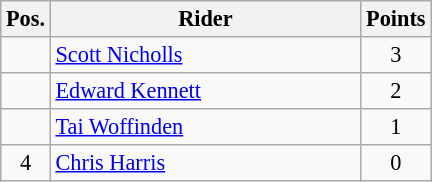<table class=wikitable style="font-size:93%;">
<tr>
<th width=25px>Pos.</th>
<th width=200px>Rider</th>
<th width=40px>Points</th>
</tr>
<tr align=center>
<td></td>
<td align=left><a href='#'>Scott Nicholls</a></td>
<td>3</td>
</tr>
<tr align=center>
<td></td>
<td align=left><a href='#'>Edward Kennett</a></td>
<td>2</td>
</tr>
<tr align=center>
<td></td>
<td align=left><a href='#'>Tai Woffinden</a></td>
<td>1</td>
</tr>
<tr align=center>
<td>4</td>
<td align=left><a href='#'>Chris Harris</a></td>
<td>0</td>
</tr>
</table>
